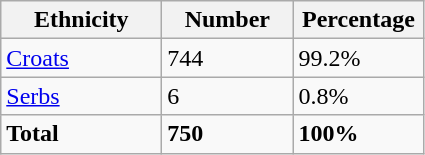<table class="wikitable">
<tr>
<th width="100px">Ethnicity</th>
<th width="80px">Number</th>
<th width="80px">Percentage</th>
</tr>
<tr>
<td><a href='#'>Croats</a></td>
<td>744</td>
<td>99.2%</td>
</tr>
<tr>
<td><a href='#'>Serbs</a></td>
<td>6</td>
<td>0.8%</td>
</tr>
<tr>
<td><strong>Total</strong></td>
<td><strong>750</strong></td>
<td><strong>100%</strong></td>
</tr>
</table>
